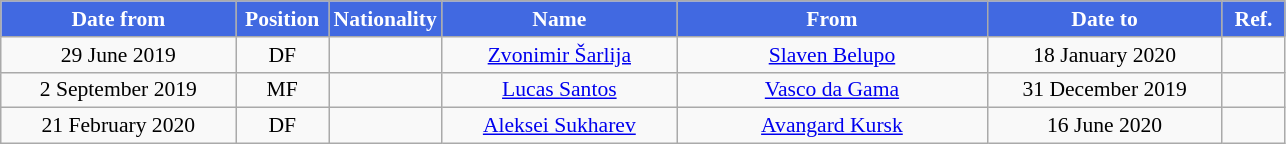<table class="wikitable" style="text-align:center; font-size:90%; ">
<tr>
<th style="background:#4169E1; color:white; width:150px;">Date from</th>
<th style="background:#4169E1; color:white; width:55px;">Position</th>
<th style="background:#4169E1; color:white; width:55px;">Nationality</th>
<th style="background:#4169E1; color:white; width:150px;">Name</th>
<th style="background:#4169E1; color:white; width:200px;">From</th>
<th style="background:#4169E1; color:white; width:150px;">Date to</th>
<th style="background:#4169E1; color:white; width:35px;">Ref.</th>
</tr>
<tr>
<td>29 June 2019</td>
<td>DF</td>
<td></td>
<td><a href='#'>Zvonimir Šarlija</a></td>
<td><a href='#'>Slaven Belupo</a></td>
<td>18 January 2020</td>
<td></td>
</tr>
<tr>
<td>2 September 2019</td>
<td>MF</td>
<td></td>
<td><a href='#'>Lucas Santos</a></td>
<td><a href='#'>Vasco da Gama</a></td>
<td>31 December 2019</td>
<td></td>
</tr>
<tr>
<td>21 February 2020</td>
<td>DF</td>
<td></td>
<td><a href='#'>Aleksei Sukharev</a></td>
<td><a href='#'>Avangard Kursk</a></td>
<td>16 June 2020</td>
<td></td>
</tr>
</table>
